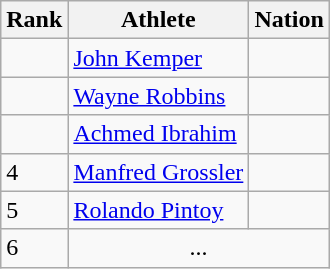<table class="wikitable sortable" style="text-align:left">
<tr>
<th scope=col>Rank</th>
<th scope=col>Athlete</th>
<th scope=col>Nation</th>
</tr>
<tr>
<td></td>
<td align=left><a href='#'>John Kemper</a></td>
<td></td>
</tr>
<tr>
<td></td>
<td align=left><a href='#'>Wayne Robbins</a></td>
<td></td>
</tr>
<tr>
<td></td>
<td align=left><a href='#'>Achmed Ibrahim</a></td>
<td></td>
</tr>
<tr>
<td>4</td>
<td align=left><a href='#'>Manfred Grossler</a></td>
<td></td>
</tr>
<tr>
<td>5</td>
<td align=left><a href='#'>Rolando Pintoy</a></td>
<td></td>
</tr>
<tr>
<td>6</td>
<td align=center colspan=2>...</td>
</tr>
</table>
